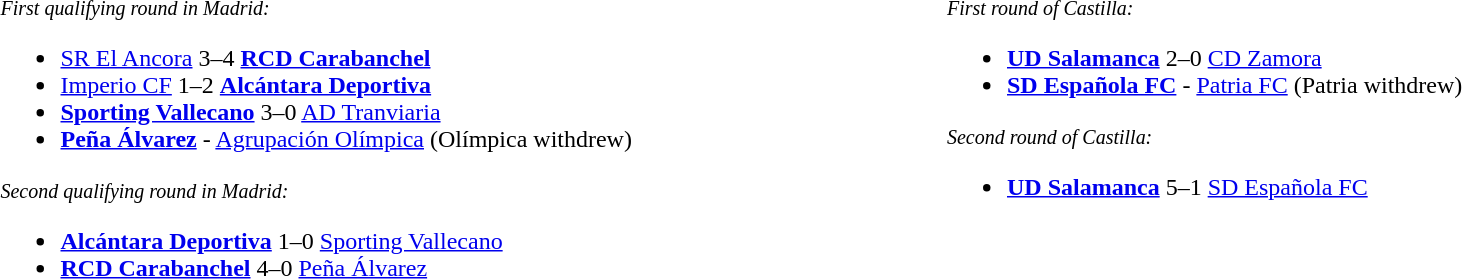<table width="100%">
<tr>
<td valign="top" width="50%"><br><em><small>First qualifying round in Madrid:</small></em><ul><li><a href='#'>SR El Ancora</a> 3–4 <strong><a href='#'>RCD Carabanchel</a></strong></li><li><a href='#'>Imperio CF</a> 1–2 <strong><a href='#'>Alcántara Deportiva</a></strong></li><li><strong><a href='#'>Sporting Vallecano</a></strong> 3–0 <a href='#'>AD Tranviaria</a></li><li><strong><a href='#'>Peña Álvarez</a></strong> - <a href='#'>Agrupación Olímpica</a> (Olímpica withdrew)</li></ul><em><small>Second qualifying round in Madrid:</small></em><ul><li><strong><a href='#'>Alcántara Deportiva</a></strong> 1–0 <a href='#'>Sporting Vallecano</a></li><li><strong><a href='#'>RCD Carabanchel</a></strong> 4–0 <a href='#'>Peña Álvarez</a></li></ul></td>
<td valign="top" width="50%"><br><em><small>First round of Castilla:</small></em><ul><li><strong><a href='#'>UD Salamanca</a></strong> 2–0 <a href='#'>CD Zamora</a></li><li><strong><a href='#'>SD Española FC</a></strong> - <a href='#'>Patria FC</a> (Patria withdrew)</li></ul><em><small>Second round of Castilla:</small></em><ul><li><strong><a href='#'>UD Salamanca</a></strong> 5–1 <a href='#'>SD Española FC</a></li></ul></td>
</tr>
</table>
